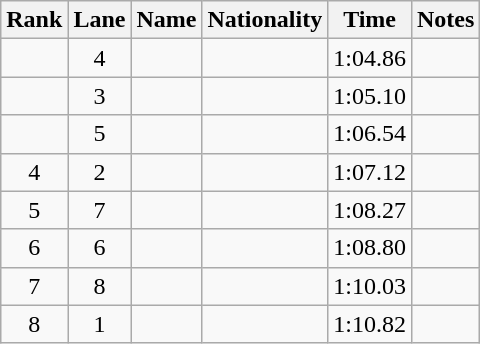<table class="wikitable sortable" style="text-align:center">
<tr>
<th>Rank</th>
<th>Lane</th>
<th>Name</th>
<th>Nationality</th>
<th>Time</th>
<th>Notes</th>
</tr>
<tr>
<td></td>
<td>4</td>
<td align=left></td>
<td align=left></td>
<td>1:04.86</td>
<td></td>
</tr>
<tr>
<td></td>
<td>3</td>
<td align=left></td>
<td align=left></td>
<td>1:05.10</td>
<td></td>
</tr>
<tr>
<td></td>
<td>5</td>
<td align=left></td>
<td align=left></td>
<td>1:06.54</td>
<td></td>
</tr>
<tr>
<td>4</td>
<td>2</td>
<td align=left></td>
<td align=left></td>
<td>1:07.12</td>
<td></td>
</tr>
<tr>
<td>5</td>
<td>7</td>
<td align=left></td>
<td align=left></td>
<td>1:08.27</td>
<td></td>
</tr>
<tr>
<td>6</td>
<td>6</td>
<td align=left></td>
<td align=left></td>
<td>1:08.80</td>
<td></td>
</tr>
<tr>
<td>7</td>
<td>8</td>
<td align=left></td>
<td align=left></td>
<td>1:10.03</td>
<td></td>
</tr>
<tr>
<td>8</td>
<td>1</td>
<td align=left></td>
<td align=left></td>
<td>1:10.82</td>
<td></td>
</tr>
</table>
